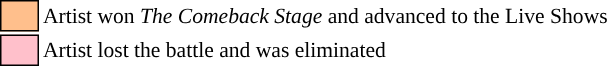<table class="toccolours" style="font-size: 90%; white-space: nowrap;”">
<tr>
<td style="background:#ffbf8c; border:1px solid black;">      </td>
<td>Artist won <em>The Comeback Stage</em> and advanced to the Live Shows</td>
</tr>
<tr>
<td style="background:pink; border:1px solid black;">      </td>
<td>Artist lost the battle and was eliminated</td>
</tr>
<tr>
</tr>
</table>
